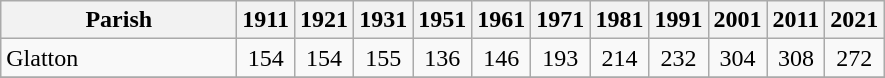<table class="wikitable" style="text-align:center;">
<tr>
<th width="150">Parish<br></th>
<th width="30">1911<br></th>
<th width="30">1921<br></th>
<th width="30">1931<br></th>
<th width="30">1951<br></th>
<th width="30">1961<br></th>
<th width="30">1971<br></th>
<th width="30">1981<br></th>
<th width="30">1991<br></th>
<th width="30">2001<br></th>
<th width="30">2011<br></th>
<th width="30">2021<br></th>
</tr>
<tr>
<td align=left>Glatton</td>
<td align="center">154</td>
<td align="center">154</td>
<td align="center">155</td>
<td align="center">136</td>
<td align="center">146</td>
<td align="center">193</td>
<td align="center">214</td>
<td align="center">232</td>
<td align="center">304</td>
<td align="center">308</td>
<td align="center">272</td>
</tr>
<tr>
</tr>
</table>
